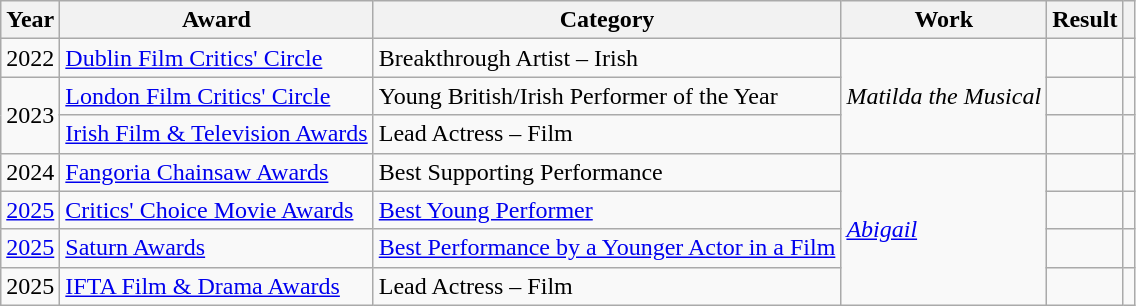<table class="wikitable plainrowheaders">
<tr>
<th>Year</th>
<th>Award</th>
<th>Category</th>
<th>Work</th>
<th>Result</th>
<th></th>
</tr>
<tr>
<td>2022</td>
<td><a href='#'>Dublin Film Critics' Circle</a></td>
<td>Breakthrough Artist – Irish</td>
<td rowspan="3"><em>Matilda the Musical</em></td>
<td></td>
<td></td>
</tr>
<tr>
<td rowspan="2">2023</td>
<td><a href='#'>London Film Critics' Circle</a></td>
<td>Young British/Irish Performer of the Year</td>
<td></td>
<td></td>
</tr>
<tr>
<td><a href='#'>Irish Film & Television Awards</a></td>
<td>Lead Actress – Film</td>
<td></td>
<td></td>
</tr>
<tr>
<td>2024</td>
<td><a href='#'>Fangoria Chainsaw Awards</a></td>
<td>Best Supporting Performance</td>
<td rowspan="4"><em><a href='#'>Abigail</a></em></td>
<td></td>
<td></td>
</tr>
<tr>
<td><a href='#'>2025</a></td>
<td><a href='#'>Critics' Choice Movie Awards</a></td>
<td><a href='#'>Best Young Performer</a></td>
<td></td>
<td></td>
</tr>
<tr>
<td><a href='#'>2025</a></td>
<td><a href='#'>Saturn Awards</a></td>
<td><a href='#'>Best Performance by a Younger Actor in a Film</a></td>
<td></td>
<td></td>
</tr>
<tr>
<td>2025</td>
<td><a href='#'>IFTA Film & Drama Awards</a></td>
<td>Lead Actress – Film</td>
<td></td>
<td></td>
</tr>
</table>
